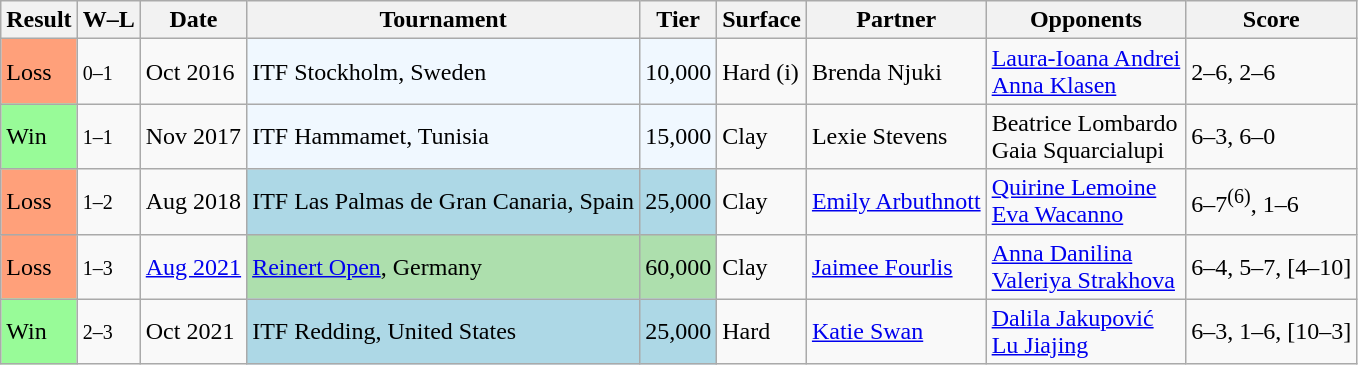<table class="sortable wikitable">
<tr>
<th>Result</th>
<th class="unsortable">W–L</th>
<th>Date</th>
<th>Tournament</th>
<th>Tier</th>
<th>Surface</th>
<th>Partner</th>
<th>Opponents</th>
<th class="unsortable">Score</th>
</tr>
<tr>
<td style="background:#ffa07a;">Loss</td>
<td><small>0–1</small></td>
<td>Oct 2016</td>
<td style="background:#f0f8ff;">ITF Stockholm, Sweden</td>
<td style="background:#f0f8ff;">10,000</td>
<td>Hard (i)</td>
<td> Brenda Njuki</td>
<td> <a href='#'>Laura-Ioana Andrei</a> <br>  <a href='#'>Anna Klasen</a></td>
<td>2–6, 2–6</td>
</tr>
<tr>
<td style="background:#98fb98;">Win</td>
<td><small>1–1</small></td>
<td>Nov 2017</td>
<td style="background:#f0f8ff;">ITF Hammamet, Tunisia</td>
<td style="background:#f0f8ff;">15,000</td>
<td>Clay</td>
<td> Lexie Stevens</td>
<td> Beatrice Lombardo <br>  Gaia Squarcialupi</td>
<td>6–3, 6–0</td>
</tr>
<tr>
<td style="background:#ffa07a;">Loss</td>
<td><small>1–2</small></td>
<td>Aug 2018</td>
<td style="background:lightblue;">ITF Las Palmas de Gran Canaria, Spain</td>
<td style="background:lightblue;">25,000</td>
<td>Clay</td>
<td> <a href='#'>Emily Arbuthnott</a></td>
<td> <a href='#'>Quirine Lemoine</a> <br>  <a href='#'>Eva Wacanno</a></td>
<td>6–7<sup>(6)</sup>, 1–6</td>
</tr>
<tr>
<td style="background:#ffa07a;">Loss</td>
<td><small>1–3</small></td>
<td><a href='#'>Aug 2021</a></td>
<td bgcolor=addfad><a href='#'>Reinert Open</a>, Germany</td>
<td bgcolor=addfad>60,000</td>
<td>Clay</td>
<td> <a href='#'>Jaimee Fourlis</a></td>
<td> <a href='#'>Anna Danilina</a> <br>  <a href='#'>Valeriya Strakhova</a></td>
<td>6–4, 5–7, [4–10]</td>
</tr>
<tr>
<td style="background:#98fb98;">Win</td>
<td><small>2–3</small></td>
<td>Oct 2021</td>
<td style="background:lightblue;">ITF Redding, United States</td>
<td style="background:lightblue;">25,000</td>
<td>Hard</td>
<td> <a href='#'>Katie Swan</a></td>
<td> <a href='#'>Dalila Jakupović</a> <br>  <a href='#'>Lu Jiajing</a></td>
<td>6–3, 1–6, [10–3]</td>
</tr>
</table>
